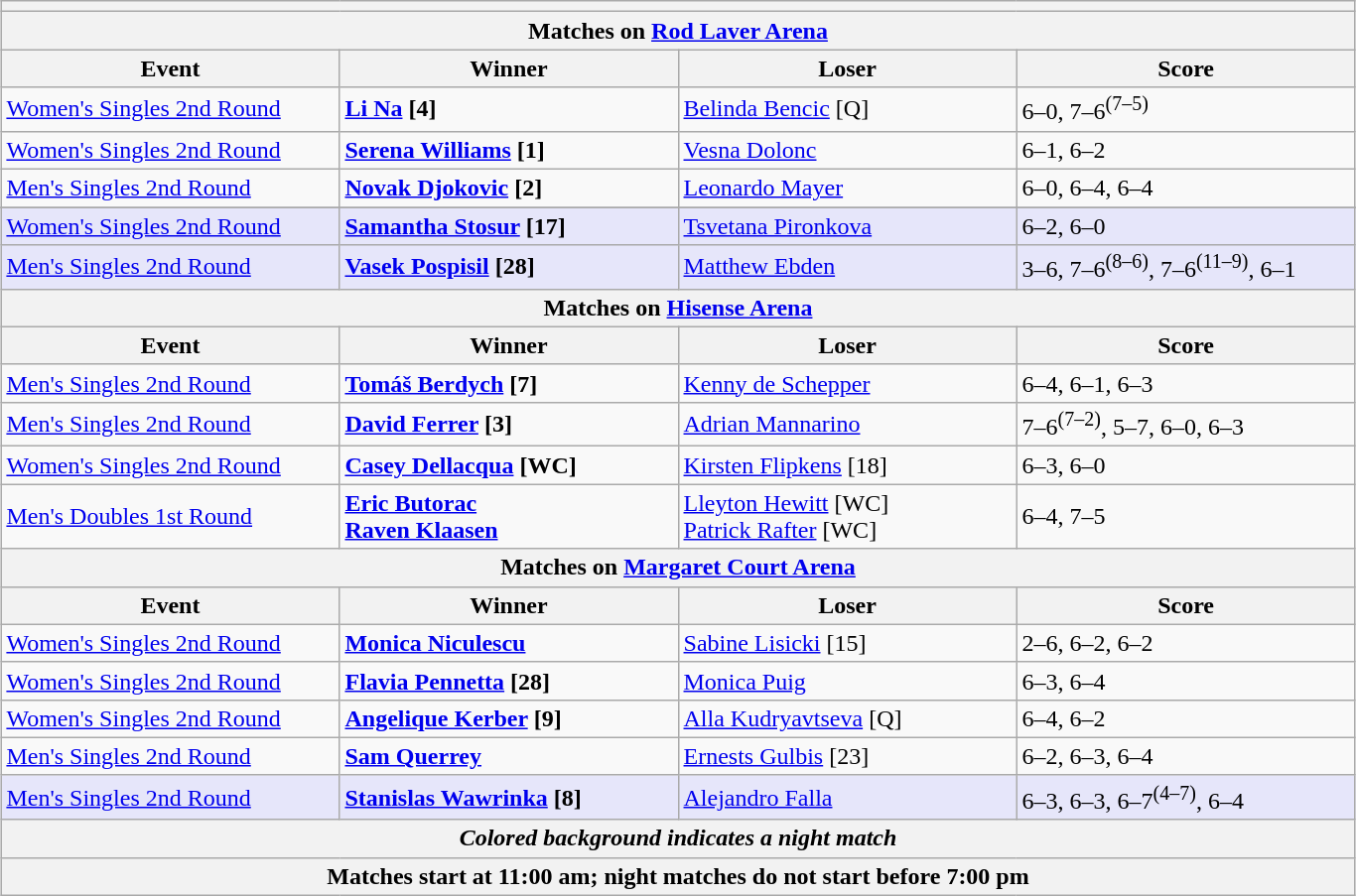<table class="wikitable collapsible uncollapsed" style="margin:1em auto;">
<tr>
<th colspan=4></th>
</tr>
<tr>
<th colspan=4><strong>Matches on <a href='#'>Rod Laver Arena</a></strong></th>
</tr>
<tr>
<th style="width:220px;">Event</th>
<th style="width:220px;">Winner</th>
<th style="width:220px;">Loser</th>
<th style="width:220px;">Score</th>
</tr>
<tr>
<td><a href='#'>Women's Singles 2nd Round</a></td>
<td><strong> <a href='#'>Li Na</a> [4]</strong></td>
<td> <a href='#'>Belinda Bencic</a> [Q]</td>
<td>6–0, 7–6<sup>(7–5)</sup></td>
</tr>
<tr>
<td><a href='#'>Women's Singles 2nd Round</a></td>
<td><strong> <a href='#'>Serena Williams</a> [1]</strong></td>
<td> <a href='#'>Vesna Dolonc</a></td>
<td>6–1, 6–2</td>
</tr>
<tr>
<td><a href='#'>Men's Singles 2nd Round</a></td>
<td><strong> <a href='#'>Novak Djokovic</a> [2]</strong></td>
<td> <a href='#'>Leonardo Mayer</a></td>
<td>6–0, 6–4, 6–4</td>
</tr>
<tr>
</tr>
<tr bgcolor=lavender>
<td><a href='#'>Women's Singles 2nd Round</a></td>
<td> <strong><a href='#'>Samantha Stosur</a> [17]</strong></td>
<td> <a href='#'>Tsvetana Pironkova</a></td>
<td>6–2, 6–0</td>
</tr>
<tr bgcolor=lavender>
<td><a href='#'>Men's Singles 2nd Round</a></td>
<td> <strong><a href='#'>Vasek Pospisil</a> [28]</strong></td>
<td> <a href='#'>Matthew Ebden</a></td>
<td>3–6, 7–6<sup>(8–6)</sup>, 7–6<sup>(11–9)</sup>, 6–1</td>
</tr>
<tr>
<th colspan=4><strong>Matches on <a href='#'>Hisense Arena</a></strong></th>
</tr>
<tr>
<th style="width:220px;">Event</th>
<th style="width:220px;">Winner</th>
<th style="width:220px;">Loser</th>
<th style="width:220px;">Score</th>
</tr>
<tr>
<td><a href='#'>Men's Singles 2nd Round</a></td>
<td> <strong><a href='#'>Tomáš Berdych</a> [7]</strong></td>
<td> <a href='#'>Kenny de Schepper</a></td>
<td>6–4, 6–1, 6–3</td>
</tr>
<tr>
<td><a href='#'>Men's Singles 2nd Round</a></td>
<td><strong> <a href='#'>David Ferrer</a> [3]</strong></td>
<td> <a href='#'>Adrian Mannarino</a></td>
<td>7–6<sup>(7–2)</sup>, 5–7, 6–0, 6–3</td>
</tr>
<tr>
<td><a href='#'>Women's Singles 2nd Round</a></td>
<td><strong> <a href='#'>Casey Dellacqua</a> [WC]</strong></td>
<td> <a href='#'>Kirsten Flipkens</a> [18]</td>
<td>6–3, 6–0</td>
</tr>
<tr>
<td><a href='#'>Men's Doubles 1st Round</a></td>
<td> <strong><a href='#'>Eric Butorac</a> <br>  <a href='#'>Raven Klaasen</a></strong></td>
<td> <a href='#'>Lleyton Hewitt</a> [WC] <br>  <a href='#'>Patrick Rafter</a> [WC]</td>
<td>6–4, 7–5</td>
</tr>
<tr>
<th colspan=4><strong>Matches on <a href='#'>Margaret Court Arena</a></strong></th>
</tr>
<tr>
<th style="width:220px;">Event</th>
<th style="width:220px;">Winner</th>
<th style="width:220px;">Loser</th>
<th style="width:220px;">Score</th>
</tr>
<tr>
<td><a href='#'>Women's Singles 2nd Round</a></td>
<td> <strong><a href='#'>Monica Niculescu</a></strong></td>
<td> <a href='#'>Sabine Lisicki</a> [15]</td>
<td>2–6, 6–2, 6–2</td>
</tr>
<tr>
<td><a href='#'>Women's Singles 2nd Round</a></td>
<td> <strong><a href='#'>Flavia Pennetta</a> [28]</strong></td>
<td> <a href='#'>Monica Puig</a></td>
<td>6–3, 6–4</td>
</tr>
<tr>
<td><a href='#'>Women's Singles 2nd Round</a></td>
<td> <strong><a href='#'>Angelique Kerber</a> [9]</strong></td>
<td> <a href='#'>Alla Kudryavtseva</a> [Q]</td>
<td>6–4, 6–2</td>
</tr>
<tr>
<td><a href='#'>Men's Singles 2nd Round</a></td>
<td> <strong><a href='#'>Sam Querrey</a></strong></td>
<td> <a href='#'>Ernests Gulbis</a> [23]</td>
<td>6–2, 6–3, 6–4</td>
</tr>
<tr bgcolor=lavender>
<td><a href='#'>Men's Singles 2nd Round</a></td>
<td> <strong><a href='#'>Stanislas Wawrinka</a> [8] </strong></td>
<td> <a href='#'>Alejandro Falla</a></td>
<td>6–3, 6–3, 6–7<sup>(4–7)</sup>, 6–4</td>
</tr>
<tr>
<th colspan=4><em>Colored background indicates a night match</em></th>
</tr>
<tr>
<th colspan=4>Matches start at 11:00 am; night matches do not start before 7:00 pm</th>
</tr>
</table>
